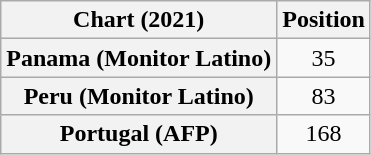<table class="wikitable plainrowheaders" style="text-align:center">
<tr>
<th scope="col">Chart (2021)</th>
<th scope="col">Position</th>
</tr>
<tr>
<th scope="row">Panama (Monitor Latino)</th>
<td>35</td>
</tr>
<tr>
<th scope="row">Peru (Monitor Latino)</th>
<td>83</td>
</tr>
<tr>
<th scope="row">Portugal (AFP)</th>
<td>168</td>
</tr>
</table>
